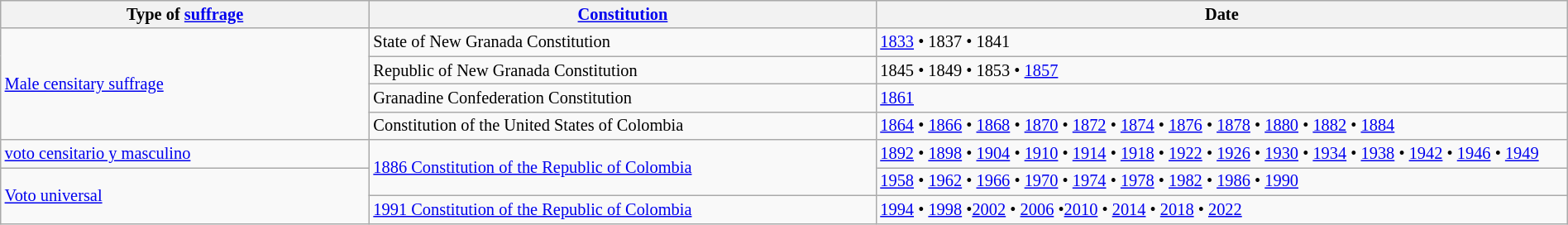<table class="wikitable" style="font-size:85%" width="100%" border="1">
<tr>
<th width="8%">Type of <a href='#'>suffrage</a></th>
<th width="11%"> <a href='#'>Constitution</a></th>
<th width="15%">Date</th>
</tr>
<tr align="left">
<td rowspan="4"><a href='#'>Male censitary suffrage</a></td>
<td>State of New Granada Constitution</td>
<td><a href='#'>1833</a> • 1837 • 1841</td>
</tr>
<tr align="left">
<td>Republic of New Granada Constitution</td>
<td>1845 • 1849 • 1853 • <a href='#'>1857</a></td>
</tr>
<tr align="left">
<td>Granadine Confederation Constitution</td>
<td><a href='#'>1861</a></td>
</tr>
<tr align="left">
<td>Constitution of the United States of Colombia</td>
<td><a href='#'>1864</a> • <a href='#'>1866</a> • <a href='#'>1868</a> • <a href='#'>1870</a> • <a href='#'>1872</a> • <a href='#'>1874</a> • <a href='#'>1876</a> • <a href='#'>1878</a> • <a href='#'>1880</a> • <a href='#'>1882</a> • <a href='#'>1884</a></td>
</tr>
<tr align="left">
<td><a href='#'>voto censitario y masculino</a></td>
<td rowspan="2"><a href='#'>1886 Constitution of the Republic of Colombia</a></td>
<td><a href='#'>1892</a> • <a href='#'>1898</a> • <a href='#'>1904</a> • <a href='#'>1910</a> • <a href='#'>1914</a> • <a href='#'>1918</a> • <a href='#'>1922</a> • <a href='#'>1926</a> • <a href='#'>1930</a> • <a href='#'>1934</a> • <a href='#'>1938</a> • <a href='#'>1942</a> • <a href='#'>1946</a> • <a href='#'>1949</a></td>
</tr>
<tr align="left">
<td rowspan="2"><a href='#'>Voto universal</a></td>
<td><a href='#'>1958</a> • <a href='#'>1962</a> • <a href='#'>1966</a> • <a href='#'>1970</a> • <a href='#'>1974</a> • <a href='#'>1978</a> • <a href='#'>1982</a> • <a href='#'>1986</a> • <a href='#'>1990</a></td>
</tr>
<tr align="left">
<td><a href='#'>1991 Constitution of the Republic of Colombia</a></td>
<td><a href='#'>1994</a> • <a href='#'>1998</a> •<a href='#'>2002</a> • <a href='#'>2006</a> •<a href='#'>2010</a> • <a href='#'>2014</a> • <a href='#'>2018</a> • <a href='#'>2022</a></td>
</tr>
</table>
